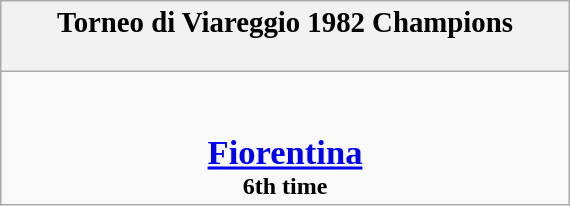<table class="wikitable" style="margin: 0 auto; width: 30%;">
<tr>
<th><big>Torneo di Viareggio 1982 Champions</big><br><br></th>
</tr>
<tr>
<td align=center><br><br><big><big><strong><a href='#'>Fiorentina</a></strong><br></big></big><strong>6th time</strong></td>
</tr>
</table>
